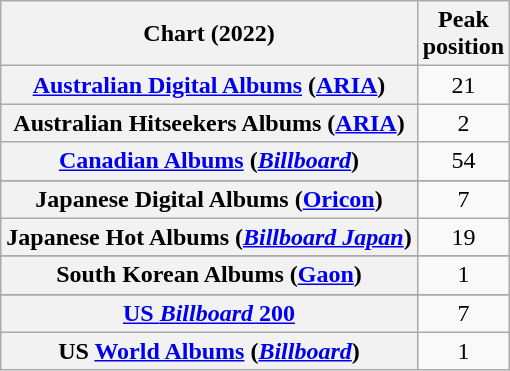<table class="wikitable sortable plainrowheaders" style="text-align:center">
<tr>
<th scope="col">Chart (2022)</th>
<th scope="col">Peak<br>position</th>
</tr>
<tr>
<th scope="row"><a href='#'>Australian Digital Albums</a> (<a href='#'>ARIA</a>)</th>
<td>21</td>
</tr>
<tr>
<th scope="row">Australian Hitseekers Albums (<a href='#'>ARIA</a>)</th>
<td>2</td>
</tr>
<tr>
<th scope="row"><a href='#'>Canadian Albums</a> (<em><a href='#'>Billboard</a></em>)</th>
<td>54</td>
</tr>
<tr>
</tr>
<tr>
</tr>
<tr>
<th scope="row">Japanese Digital Albums (<a href='#'>Oricon</a>)</th>
<td>7</td>
</tr>
<tr>
<th scope="row">Japanese Hot Albums (<em><a href='#'>Billboard Japan</a></em>)</th>
<td>19</td>
</tr>
<tr>
</tr>
<tr>
<th scope="row">South Korean Albums (<a href='#'>Gaon</a>)</th>
<td>1</td>
</tr>
<tr>
</tr>
<tr>
<th scope="row"><a href='#'>US <em>Billboard</em> 200</a></th>
<td>7</td>
</tr>
<tr>
<th scope="row">US <a href='#'>World Albums</a> (<em><a href='#'>Billboard</a></em>)</th>
<td>1</td>
</tr>
</table>
